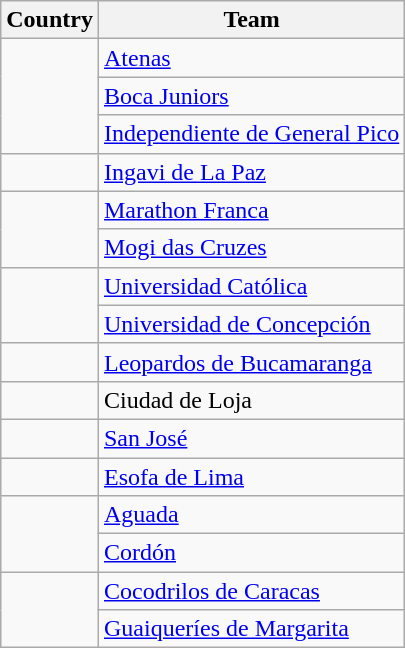<table class="wikitable">
<tr>
<th>Country</th>
<th>Team</th>
</tr>
<tr>
<td rowspan=3></td>
<td><a href='#'>Atenas</a></td>
</tr>
<tr>
<td><a href='#'>Boca Juniors</a></td>
</tr>
<tr>
<td><a href='#'>Independiente de General Pico</a></td>
</tr>
<tr>
<td></td>
<td><a href='#'>Ingavi de La Paz</a></td>
</tr>
<tr>
<td rowspan=2></td>
<td><a href='#'>Marathon Franca</a></td>
</tr>
<tr>
<td><a href='#'>Mogi das Cruzes</a></td>
</tr>
<tr>
<td rowspan=2></td>
<td><a href='#'>Universidad Católica</a></td>
</tr>
<tr>
<td><a href='#'>Universidad de Concepción</a></td>
</tr>
<tr>
<td></td>
<td><a href='#'>Leopardos de Bucamaranga</a></td>
</tr>
<tr>
<td></td>
<td>Ciudad de Loja</td>
</tr>
<tr>
<td></td>
<td><a href='#'>San José</a></td>
</tr>
<tr>
<td></td>
<td><a href='#'>Esofa de Lima</a></td>
</tr>
<tr>
<td rowspan=2></td>
<td><a href='#'>Aguada</a></td>
</tr>
<tr>
<td><a href='#'>Cordón</a></td>
</tr>
<tr>
<td rowspan=2></td>
<td><a href='#'>Cocodrilos de Caracas</a></td>
</tr>
<tr>
<td><a href='#'>Guaiqueríes de Margarita</a></td>
</tr>
</table>
